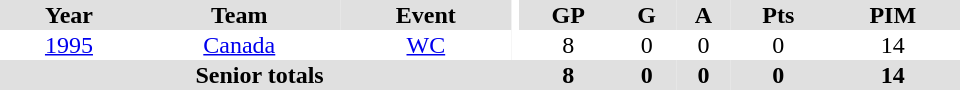<table border="0" cellpadding="1" cellspacing="0" ID="Table3" style="text-align:center; width:40em">
<tr bgcolor="#e0e0e0">
<th>Year</th>
<th>Team</th>
<th>Event</th>
<th rowspan="102" bgcolor="#ffffff"></th>
<th>GP</th>
<th>G</th>
<th>A</th>
<th>Pts</th>
<th>PIM</th>
</tr>
<tr>
<td><a href='#'>1995</a></td>
<td><a href='#'>Canada</a></td>
<td><a href='#'>WC</a></td>
<td>8</td>
<td>0</td>
<td>0</td>
<td>0</td>
<td>14</td>
</tr>
<tr bgcolor="#e0e0e0">
<th colspan="4">Senior totals</th>
<th>8</th>
<th>0</th>
<th>0</th>
<th>0</th>
<th>14</th>
</tr>
</table>
